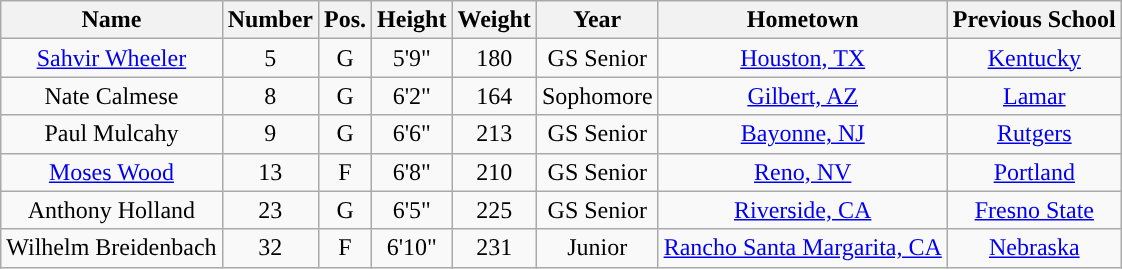<table class="wikitable sortable sortable" style="text-align: center">
<tr align=center>
<th>Name</th>
<th>Number</th>
<th>Pos.</th>
<th>Height</th>
<th>Weight</th>
<th>Year</th>
<th>Hometown</th>
<th>Previous School</th>
</tr>
<tr>
<td><a href='#'>Sahvir Wheeler</a></td>
<td>5</td>
<td>G</td>
<td>5'9"</td>
<td>180</td>
<td>GS Senior</td>
<td><a href='#'>Houston, TX</a></td>
<td><a href='#'>Kentucky</a></td>
</tr>
<tr>
<td>Nate Calmese</td>
<td>8</td>
<td>G</td>
<td>6'2"</td>
<td>164</td>
<td>Sophomore</td>
<td><a href='#'>Gilbert, AZ</a></td>
<td><a href='#'>Lamar</a></td>
</tr>
<tr>
<td>Paul Mulcahy</td>
<td>9</td>
<td>G</td>
<td>6'6"</td>
<td>213</td>
<td>GS Senior</td>
<td><a href='#'>Bayonne, NJ</a></td>
<td><a href='#'>Rutgers</a></td>
</tr>
<tr>
<td><a href='#'>Moses Wood</a></td>
<td>13</td>
<td>F</td>
<td>6'8"</td>
<td>210</td>
<td>GS Senior</td>
<td><a href='#'>Reno, NV</a></td>
<td><a href='#'>Portland</a></td>
</tr>
<tr>
<td>Anthony Holland</td>
<td>23</td>
<td>G</td>
<td>6'5"</td>
<td>225</td>
<td>GS Senior</td>
<td><a href='#'>Riverside, CA</a></td>
<td><a href='#'>Fresno State</a></td>
</tr>
<tr>
<td>Wilhelm Breidenbach</td>
<td>32</td>
<td>F</td>
<td>6'10"</td>
<td>231</td>
<td>Junior</td>
<td><a href='#'>Rancho Santa Margarita, CA</a></td>
<td><a href='#'>Nebraska</a></td>
</tr>
</table>
